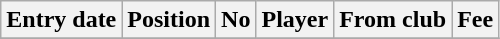<table class="wikitable sortable">
<tr>
<th>Entry date</th>
<th>Position</th>
<th>No</th>
<th>Player</th>
<th>From club</th>
<th>Fee</th>
</tr>
<tr>
</tr>
</table>
